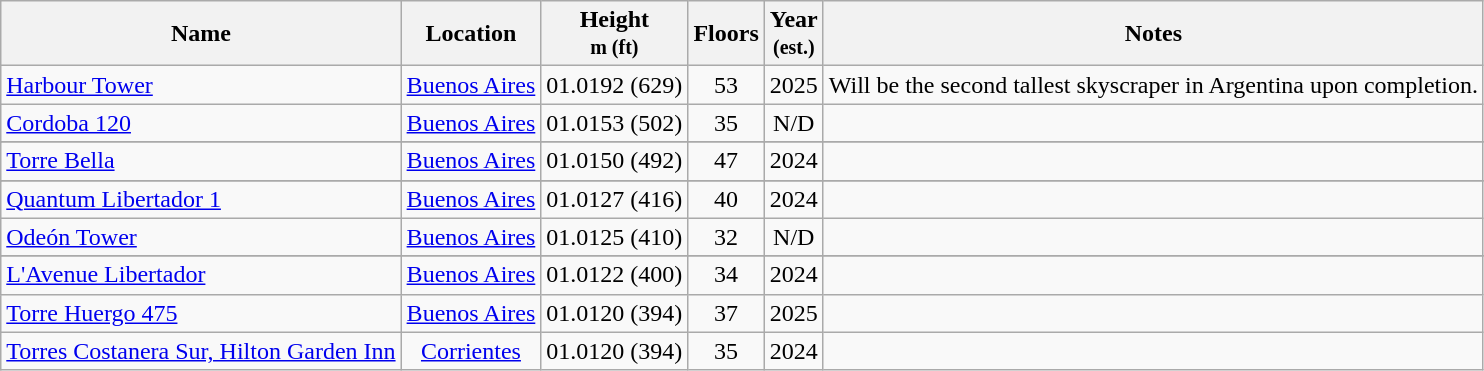<table class="wikitable sortable" style="text-align:center">
<tr>
<th>Name</th>
<th>Location</th>
<th>Height<br><small>m (ft)</small></th>
<th>Floors</th>
<th>Year<br><small>(est.)</small></th>
<th class="unsortable">Notes</th>
</tr>
<tr>
<td align="left"><a href='#'>Harbour Tower</a></td>
<td><a href='#'>Buenos Aires</a><br><small></small></td>
<td><span>01.0</span>192 (629)</td>
<td>53</td>
<td>2025<br><small></small></td>
<td align="left">Will be the second tallest skyscraper in Argentina upon completion. </td>
</tr>
<tr>
<td align="left"><a href='#'>Cordoba 120</a></td>
<td><a href='#'>Buenos Aires</a><br><small></small></td>
<td><span>01.0</span>153 (502)</td>
<td>35</td>
<td>N/D<br><small></small></td>
<td align="left"></td>
</tr>
<tr>
</tr>
<tr style>
<td align="left"><a href='#'>Torre Bella</a></td>
<td><a href='#'>Buenos Aires</a><br><small></small></td>
<td><span>01.0</span>150 (492)</td>
<td>47</td>
<td>2024<br><small></small></td>
<td align="left"></td>
</tr>
<tr>
</tr>
<tr style>
<td align="left"><a href='#'>Quantum Libertador 1</a></td>
<td><a href='#'>Buenos Aires</a><br><small></small></td>
<td><span>01.0</span>127 (416)</td>
<td>40</td>
<td>2024<br><small></small></td>
<td align="left"></td>
</tr>
<tr>
<td align="left"><a href='#'>Odeón Tower</a></td>
<td><a href='#'>Buenos Aires</a><br><small></small></td>
<td><span>01.0</span>125 (410)</td>
<td>32</td>
<td>N/D<br><small></small></td>
<td align="left"></td>
</tr>
<tr>
</tr>
<tr style>
<td align="left"><a href='#'>L'Avenue Libertador</a></td>
<td><a href='#'>Buenos Aires</a><br><small></small></td>
<td><span>01.0</span>122 (400)</td>
<td>34</td>
<td>2024<br><small></small></td>
<td align="left"></td>
</tr>
<tr>
<td align="left"><a href='#'>Torre Huergo 475</a></td>
<td><a href='#'>Buenos Aires</a><br><small></small></td>
<td><span>01.0</span>120 (394)</td>
<td>37</td>
<td>2025<br><small></small></td>
<td align="left"></td>
</tr>
<tr>
<td align="left"><a href='#'>Torres Costanera Sur, Hilton Garden Inn</a></td>
<td><a href='#'>Corrientes</a><br><small></small></td>
<td><span>01.0</span>120 (394)</td>
<td>35</td>
<td>2024<br><small></small></td>
<td align="left"></td>
</tr>
</table>
